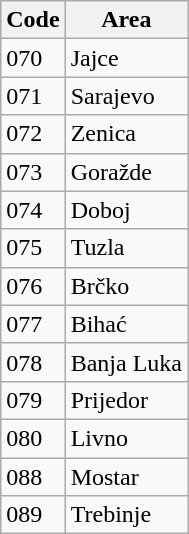<table class="wikitable">
<tr>
<th>Code</th>
<th>Area</th>
</tr>
<tr>
<td>070</td>
<td>Jajce</td>
</tr>
<tr>
<td>071</td>
<td>Sarajevo</td>
</tr>
<tr>
<td>072</td>
<td>Zenica</td>
</tr>
<tr>
<td>073</td>
<td>Goražde</td>
</tr>
<tr>
<td>074</td>
<td>Doboj</td>
</tr>
<tr>
<td>075</td>
<td>Tuzla</td>
</tr>
<tr>
<td>076</td>
<td>Brčko</td>
</tr>
<tr>
<td>077</td>
<td>Bihać</td>
</tr>
<tr>
<td>078</td>
<td>Banja Luka</td>
</tr>
<tr>
<td>079</td>
<td>Prijedor</td>
</tr>
<tr>
<td>080</td>
<td>Livno</td>
</tr>
<tr>
<td>088</td>
<td>Mostar</td>
</tr>
<tr>
<td>089</td>
<td>Trebinje</td>
</tr>
</table>
